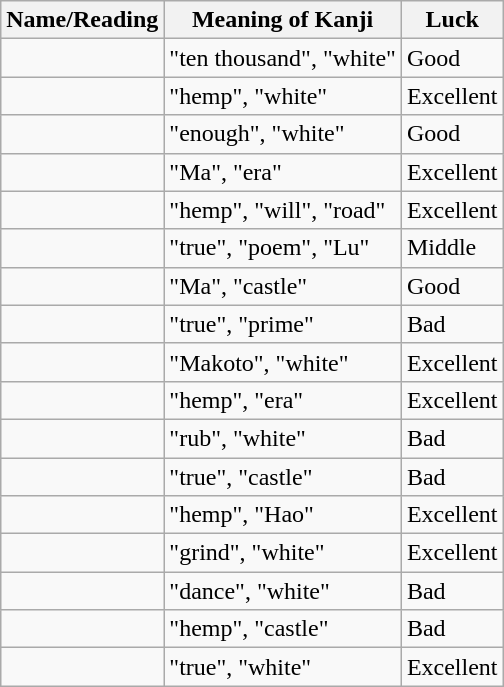<table class="wikitable sortable">
<tr>
<th>Name/Reading</th>
<th>Meaning of Kanji</th>
<th>Luck</th>
</tr>
<tr>
<td></td>
<td>"ten thousand", "white"</td>
<td>Good</td>
</tr>
<tr>
<td></td>
<td>"hemp", "white"</td>
<td>Excellent</td>
</tr>
<tr>
<td></td>
<td>"enough", "white"</td>
<td>Good</td>
</tr>
<tr>
<td></td>
<td>"Ma", "era"</td>
<td>Excellent</td>
</tr>
<tr>
<td></td>
<td>"hemp", "will", "road"</td>
<td>Excellent</td>
</tr>
<tr>
<td></td>
<td>"true", "poem", "Lu"</td>
<td>Middle</td>
</tr>
<tr>
<td></td>
<td>"Ma", "castle"</td>
<td>Good</td>
</tr>
<tr>
<td></td>
<td>"true", "prime"</td>
<td>Bad</td>
</tr>
<tr>
<td></td>
<td>"Makoto", "white"</td>
<td>Excellent</td>
</tr>
<tr>
<td></td>
<td>"hemp", "era"</td>
<td>Excellent</td>
</tr>
<tr>
<td></td>
<td>"rub", "white"</td>
<td>Bad</td>
</tr>
<tr>
<td></td>
<td>"true", "castle"</td>
<td>Bad</td>
</tr>
<tr>
<td></td>
<td>"hemp", "Hao"</td>
<td>Excellent</td>
</tr>
<tr>
<td></td>
<td>"grind", "white"</td>
<td>Excellent</td>
</tr>
<tr>
<td></td>
<td>"dance", "white"</td>
<td>Bad</td>
</tr>
<tr>
<td></td>
<td>"hemp", "castle"</td>
<td>Bad</td>
</tr>
<tr>
<td></td>
<td>"true", "white"</td>
<td>Excellent</td>
</tr>
</table>
